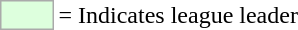<table>
<tr>
<td style="background:#DDFFDD; border:1px solid #aaa; width:2em;"></td>
<td>= Indicates league leader</td>
</tr>
</table>
